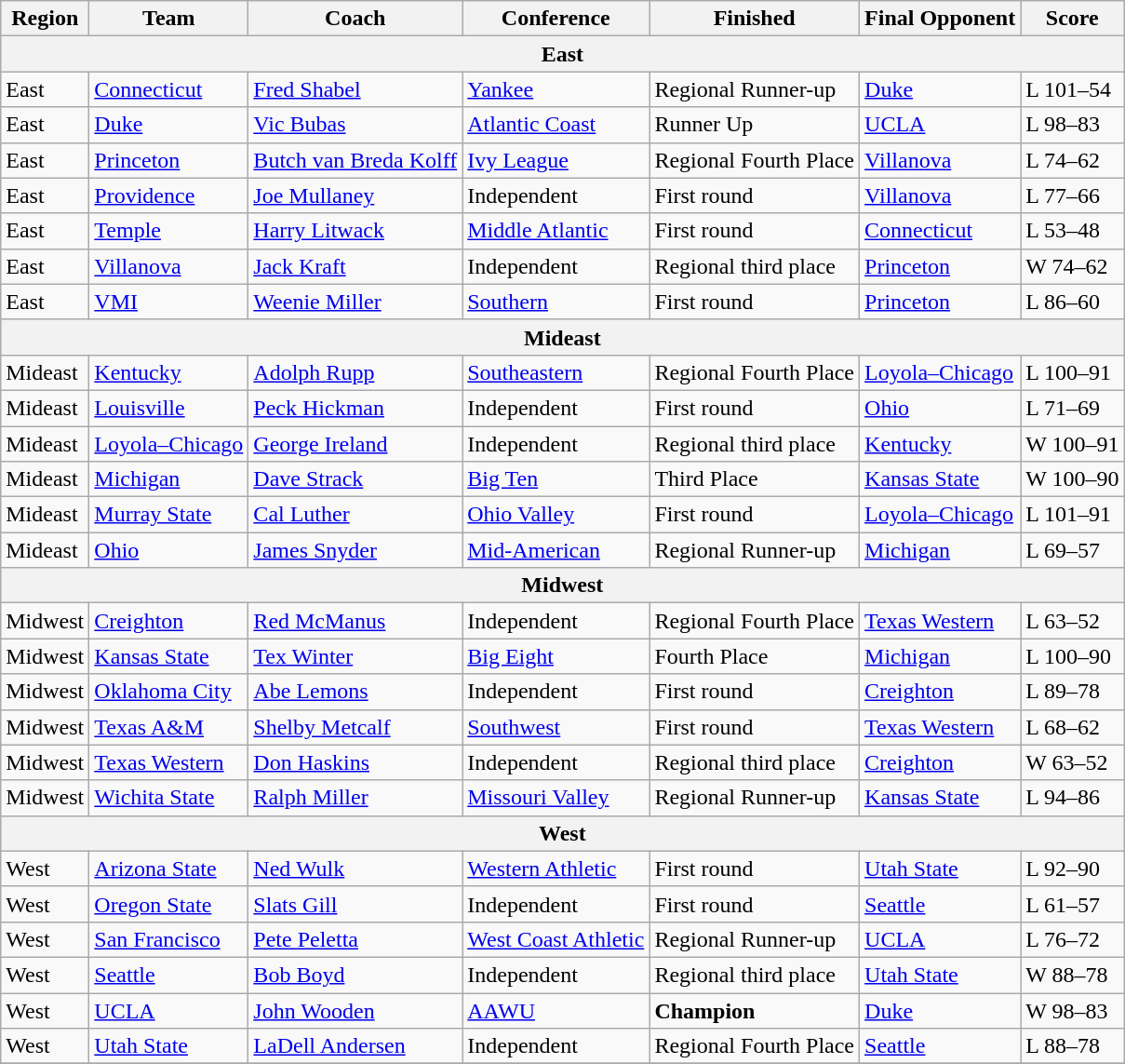<table class=wikitable>
<tr>
<th>Region</th>
<th>Team</th>
<th>Coach</th>
<th>Conference</th>
<th>Finished</th>
<th>Final Opponent</th>
<th>Score</th>
</tr>
<tr>
<th colspan=7>East</th>
</tr>
<tr>
<td>East</td>
<td><a href='#'>Connecticut</a></td>
<td><a href='#'>Fred Shabel</a></td>
<td><a href='#'>Yankee</a></td>
<td>Regional Runner-up</td>
<td><a href='#'>Duke</a></td>
<td>L 101–54</td>
</tr>
<tr>
<td>East</td>
<td><a href='#'>Duke</a></td>
<td><a href='#'>Vic Bubas</a></td>
<td><a href='#'>Atlantic Coast</a></td>
<td>Runner Up</td>
<td><a href='#'>UCLA</a></td>
<td>L 98–83</td>
</tr>
<tr>
<td>East</td>
<td><a href='#'>Princeton</a></td>
<td><a href='#'>Butch van Breda Kolff</a></td>
<td><a href='#'>Ivy League</a></td>
<td>Regional Fourth Place</td>
<td><a href='#'>Villanova</a></td>
<td>L 74–62</td>
</tr>
<tr>
<td>East</td>
<td><a href='#'>Providence</a></td>
<td><a href='#'>Joe Mullaney</a></td>
<td>Independent</td>
<td>First round</td>
<td><a href='#'>Villanova</a></td>
<td>L 77–66</td>
</tr>
<tr>
<td>East</td>
<td><a href='#'>Temple</a></td>
<td><a href='#'>Harry Litwack</a></td>
<td><a href='#'>Middle Atlantic</a></td>
<td>First round</td>
<td><a href='#'>Connecticut</a></td>
<td>L 53–48</td>
</tr>
<tr>
<td>East</td>
<td><a href='#'>Villanova</a></td>
<td><a href='#'>Jack Kraft</a></td>
<td>Independent</td>
<td>Regional third place</td>
<td><a href='#'>Princeton</a></td>
<td>W 74–62</td>
</tr>
<tr>
<td>East</td>
<td><a href='#'>VMI</a></td>
<td><a href='#'>Weenie Miller</a></td>
<td><a href='#'>Southern</a></td>
<td>First round</td>
<td><a href='#'>Princeton</a></td>
<td>L 86–60</td>
</tr>
<tr>
<th colspan=7>Mideast</th>
</tr>
<tr>
<td>Mideast</td>
<td><a href='#'>Kentucky</a></td>
<td><a href='#'>Adolph Rupp</a></td>
<td><a href='#'>Southeastern</a></td>
<td>Regional Fourth Place</td>
<td><a href='#'>Loyola–Chicago</a></td>
<td>L 100–91</td>
</tr>
<tr>
<td>Mideast</td>
<td><a href='#'>Louisville</a></td>
<td><a href='#'>Peck Hickman</a></td>
<td>Independent</td>
<td>First round</td>
<td><a href='#'>Ohio</a></td>
<td>L 71–69</td>
</tr>
<tr>
<td>Mideast</td>
<td><a href='#'>Loyola–Chicago</a></td>
<td><a href='#'>George Ireland</a></td>
<td>Independent</td>
<td>Regional third place</td>
<td><a href='#'>Kentucky</a></td>
<td>W 100–91</td>
</tr>
<tr>
<td>Mideast</td>
<td><a href='#'>Michigan</a></td>
<td><a href='#'>Dave Strack</a></td>
<td><a href='#'>Big Ten</a></td>
<td>Third Place</td>
<td><a href='#'>Kansas State</a></td>
<td>W 100–90</td>
</tr>
<tr>
<td>Mideast</td>
<td><a href='#'>Murray State</a></td>
<td><a href='#'>Cal Luther</a></td>
<td><a href='#'>Ohio Valley</a></td>
<td>First round</td>
<td><a href='#'>Loyola–Chicago</a></td>
<td>L 101–91</td>
</tr>
<tr>
<td>Mideast</td>
<td><a href='#'>Ohio</a></td>
<td><a href='#'>James Snyder</a></td>
<td><a href='#'>Mid-American</a></td>
<td>Regional Runner-up</td>
<td><a href='#'>Michigan</a></td>
<td>L 69–57</td>
</tr>
<tr>
<th colspan=7>Midwest</th>
</tr>
<tr>
<td>Midwest</td>
<td><a href='#'>Creighton</a></td>
<td><a href='#'>Red McManus</a></td>
<td>Independent</td>
<td>Regional Fourth Place</td>
<td><a href='#'>Texas Western</a></td>
<td>L 63–52</td>
</tr>
<tr>
<td>Midwest</td>
<td><a href='#'>Kansas State</a></td>
<td><a href='#'>Tex Winter</a></td>
<td><a href='#'>Big Eight</a></td>
<td>Fourth Place</td>
<td><a href='#'>Michigan</a></td>
<td>L 100–90</td>
</tr>
<tr>
<td>Midwest</td>
<td><a href='#'>Oklahoma City</a></td>
<td><a href='#'>Abe Lemons</a></td>
<td>Independent</td>
<td>First round</td>
<td><a href='#'>Creighton</a></td>
<td>L 89–78</td>
</tr>
<tr>
<td>Midwest</td>
<td><a href='#'>Texas A&M</a></td>
<td><a href='#'>Shelby Metcalf</a></td>
<td><a href='#'>Southwest</a></td>
<td>First round</td>
<td><a href='#'>Texas Western</a></td>
<td>L 68–62</td>
</tr>
<tr>
<td>Midwest</td>
<td><a href='#'>Texas Western</a></td>
<td><a href='#'>Don Haskins</a></td>
<td>Independent</td>
<td>Regional third place</td>
<td><a href='#'>Creighton</a></td>
<td>W 63–52</td>
</tr>
<tr>
<td>Midwest</td>
<td><a href='#'>Wichita State</a></td>
<td><a href='#'>Ralph Miller</a></td>
<td><a href='#'>Missouri Valley</a></td>
<td>Regional Runner-up</td>
<td><a href='#'>Kansas State</a></td>
<td>L 94–86</td>
</tr>
<tr>
<th colspan=7>West</th>
</tr>
<tr>
<td>West</td>
<td><a href='#'>Arizona State</a></td>
<td><a href='#'>Ned Wulk</a></td>
<td><a href='#'>Western Athletic</a></td>
<td>First round</td>
<td><a href='#'>Utah State</a></td>
<td>L 92–90</td>
</tr>
<tr>
<td>West</td>
<td><a href='#'>Oregon State</a></td>
<td><a href='#'>Slats Gill</a></td>
<td>Independent</td>
<td>First round</td>
<td><a href='#'>Seattle</a></td>
<td>L 61–57</td>
</tr>
<tr>
<td>West</td>
<td><a href='#'>San Francisco</a></td>
<td><a href='#'>Pete Peletta</a></td>
<td><a href='#'>West Coast Athletic</a></td>
<td>Regional Runner-up</td>
<td><a href='#'>UCLA</a></td>
<td>L 76–72</td>
</tr>
<tr>
<td>West</td>
<td><a href='#'>Seattle</a></td>
<td><a href='#'>Bob Boyd</a></td>
<td>Independent</td>
<td>Regional third place</td>
<td><a href='#'>Utah State</a></td>
<td>W 88–78</td>
</tr>
<tr>
<td>West</td>
<td><a href='#'>UCLA</a></td>
<td><a href='#'>John Wooden</a></td>
<td><a href='#'>AAWU</a></td>
<td><strong>Champion</strong></td>
<td><a href='#'>Duke</a></td>
<td>W 98–83</td>
</tr>
<tr>
<td>West</td>
<td><a href='#'>Utah State</a></td>
<td><a href='#'>LaDell Andersen</a></td>
<td>Independent</td>
<td>Regional Fourth Place</td>
<td><a href='#'>Seattle</a></td>
<td>L 88–78</td>
</tr>
<tr>
</tr>
</table>
